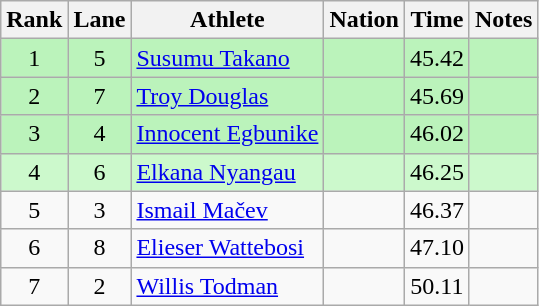<table class="wikitable sortable" style="text-align:center">
<tr>
<th>Rank</th>
<th>Lane</th>
<th>Athlete</th>
<th>Nation</th>
<th>Time</th>
<th>Notes</th>
</tr>
<tr style="background:#bbf3bb;">
<td>1</td>
<td>5</td>
<td align=left><a href='#'>Susumu Takano</a></td>
<td align=left></td>
<td>45.42</td>
<td></td>
</tr>
<tr style="background:#bbf3bb;">
<td>2</td>
<td>7</td>
<td align=left><a href='#'>Troy Douglas</a></td>
<td align=left></td>
<td>45.69</td>
<td></td>
</tr>
<tr style="background:#bbf3bb;">
<td>3</td>
<td>4</td>
<td align=left><a href='#'>Innocent Egbunike</a></td>
<td align=left></td>
<td>46.02</td>
<td></td>
</tr>
<tr style="background:#ccf9cc;">
<td>4</td>
<td>6</td>
<td align=left><a href='#'>Elkana Nyangau</a></td>
<td align=left></td>
<td>46.25</td>
<td></td>
</tr>
<tr>
<td>5</td>
<td>3</td>
<td align=left><a href='#'>Ismail Mačev</a></td>
<td align=left></td>
<td>46.37</td>
<td></td>
</tr>
<tr>
<td>6</td>
<td>8</td>
<td align=left><a href='#'>Elieser Wattebosi</a></td>
<td align=left></td>
<td>47.10</td>
<td></td>
</tr>
<tr>
<td>7</td>
<td>2</td>
<td align=left><a href='#'>Willis Todman</a></td>
<td align=left></td>
<td>50.11</td>
<td></td>
</tr>
</table>
